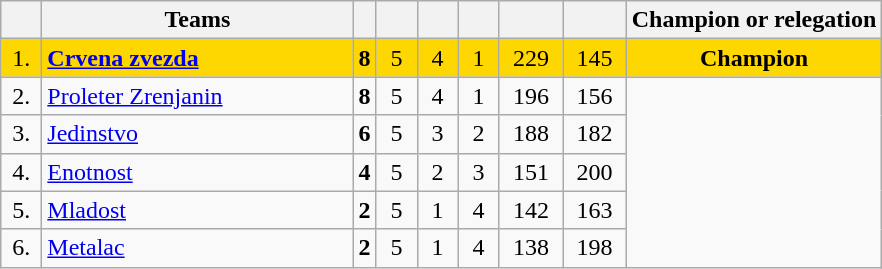<table class="wikitable" style="text-align: center;">
<tr>
<th width=20></th>
<th width=200>Teams</th>
<th></th>
<th width=20></th>
<th width=20></th>
<th width=20></th>
<th width=35></th>
<th width=35></th>
<th>Champion or relegation</th>
</tr>
<tr bgcolor=gold>
<td>1.</td>
<td style="text-align:left;"><strong><a href='#'>Crvena zvezda</a></strong></td>
<td><strong>8</strong></td>
<td>5</td>
<td>4</td>
<td>1</td>
<td>229</td>
<td>145</td>
<td><strong>Champion</strong></td>
</tr>
<tr align=center>
<td>2.</td>
<td style="text-align:left;"><a href='#'>Proleter Zrenjanin</a></td>
<td><strong>8</strong></td>
<td>5</td>
<td>4</td>
<td>1</td>
<td>196</td>
<td>156</td>
</tr>
<tr align=center>
<td>3.</td>
<td style="text-align:left;"><a href='#'>Jedinstvo</a></td>
<td><strong>6</strong></td>
<td>5</td>
<td>3</td>
<td>2</td>
<td>188</td>
<td>182</td>
</tr>
<tr align=center>
<td>4.</td>
<td style="text-align:left;"><a href='#'>Enotnost</a></td>
<td><strong>4</strong></td>
<td>5</td>
<td>2</td>
<td>3</td>
<td>151</td>
<td>200</td>
</tr>
<tr align=center>
<td>5.</td>
<td style="text-align:left;"><a href='#'>Mladost</a></td>
<td><strong>2</strong></td>
<td>5</td>
<td>1</td>
<td>4</td>
<td>142</td>
<td>163</td>
</tr>
<tr align=center>
<td>6.</td>
<td style="text-align:left;"><a href='#'>Metalac</a></td>
<td><strong>2</strong></td>
<td>5</td>
<td>1</td>
<td>4</td>
<td>138</td>
<td>198</td>
</tr>
</table>
